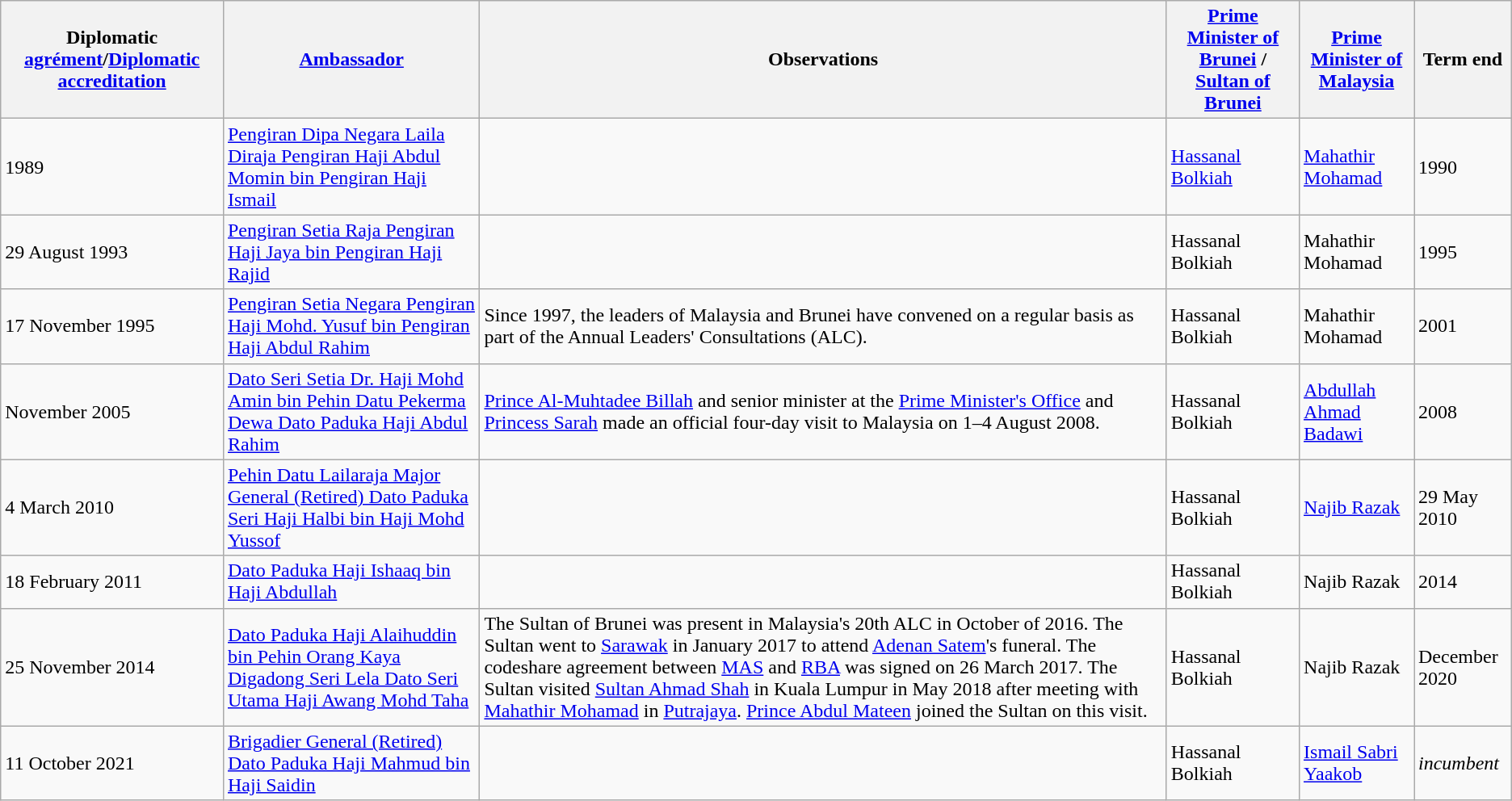<table class="wikitable sortable">
<tr>
<th>Diplomatic <a href='#'>agrément</a>/<a href='#'>Diplomatic accreditation</a></th>
<th><a href='#'>Ambassador</a></th>
<th>Observations</th>
<th><a href='#'>Prime Minister of Brunei</a> / <a href='#'>Sultan of Brunei</a></th>
<th><a href='#'>Prime Minister of Malaysia</a></th>
<th>Term end</th>
</tr>
<tr>
<td>1989</td>
<td><a href='#'>Pengiran Dipa Negara Laila Diraja Pengiran Haji Abdul Momin bin Pengiran Haji Ismail</a></td>
<td></td>
<td><a href='#'>Hassanal Bolkiah</a></td>
<td><a href='#'>Mahathir Mohamad</a></td>
<td>1990</td>
</tr>
<tr>
<td>29 August 1993</td>
<td><a href='#'>Pengiran Setia Raja Pengiran Haji Jaya bin Pengiran Haji Rajid</a></td>
<td></td>
<td>Hassanal Bolkiah</td>
<td>Mahathir Mohamad</td>
<td>1995</td>
</tr>
<tr>
<td>17 November 1995</td>
<td><a href='#'>Pengiran Setia Negara Pengiran Haji Mohd. Yusuf bin Pengiran Haji Abdul Rahim</a></td>
<td>Since 1997, the leaders of Malaysia and Brunei have convened on a regular basis as part of the Annual Leaders' Consultations (ALC).</td>
<td>Hassanal Bolkiah</td>
<td>Mahathir Mohamad</td>
<td>2001</td>
</tr>
<tr>
<td>November 2005</td>
<td><a href='#'>Dato Seri Setia Dr. Haji Mohd Amin bin Pehin Datu Pekerma Dewa Dato Paduka Haji Abdul Rahim</a></td>
<td><a href='#'>Prince Al-Muhtadee Billah</a> and senior minister at the <a href='#'>Prime Minister's Office</a> and <a href='#'>Princess Sarah</a> made an official four-day visit to Malaysia on 1–4 August 2008.</td>
<td>Hassanal Bolkiah</td>
<td><a href='#'>Abdullah Ahmad Badawi</a></td>
<td>2008</td>
</tr>
<tr>
<td>4 March 2010</td>
<td><a href='#'>Pehin Datu Lailaraja Major General (Retired) Dato Paduka Seri Haji  Halbi bin Haji Mohd Yussof</a></td>
<td></td>
<td>Hassanal Bolkiah</td>
<td><a href='#'>Najib Razak</a></td>
<td>29 May 2010</td>
</tr>
<tr>
<td>18 February 2011</td>
<td><a href='#'>Dato Paduka Haji Ishaaq bin Haji Abdullah</a></td>
<td></td>
<td>Hassanal Bolkiah</td>
<td>Najib Razak</td>
<td>2014</td>
</tr>
<tr>
<td>25 November 2014</td>
<td><a href='#'>Dato Paduka Haji Alaihuddin bin Pehin Orang Kaya Digadong Seri Lela Dato Seri Utama Haji Awang Mohd Taha</a></td>
<td>The Sultan of Brunei was present in Malaysia's 20th ALC in October of 2016. The Sultan went to <a href='#'>Sarawak</a> in January 2017 to attend <a href='#'>Adenan Satem</a>'s funeral. The codeshare agreement between <a href='#'>MAS</a> and <a href='#'>RBA</a> was signed on 26 March 2017. The Sultan visited <a href='#'>Sultan Ahmad Shah</a> in Kuala Lumpur in May 2018 after meeting with <a href='#'>Mahathir Mohamad</a> in <a href='#'>Putrajaya</a>. <a href='#'>Prince Abdul Mateen</a> joined the Sultan on this visit.</td>
<td>Hassanal Bolkiah</td>
<td>Najib Razak</td>
<td>December 2020</td>
</tr>
<tr>
<td>11 October 2021</td>
<td><a href='#'>Brigadier General (Retired) Dato Paduka Haji Mahmud bin Haji Saidin</a></td>
<td></td>
<td>Hassanal Bolkiah</td>
<td><a href='#'>Ismail Sabri Yaakob</a></td>
<td><em>incumbent</em></td>
</tr>
</table>
